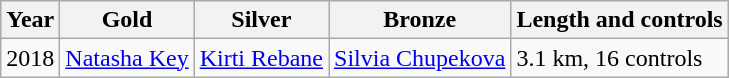<table class="wikitable">
<tr>
<th>Year</th>
<th>Gold</th>
<th>Silver</th>
<th>Bronze</th>
<th>Length and controls</th>
</tr>
<tr>
<td>2018</td>
<td> <a href='#'>Natasha Key</a></td>
<td> <a href='#'>Kirti Rebane</a></td>
<td> <a href='#'>Silvia Chupekova</a></td>
<td>3.1 km, 16 controls</td>
</tr>
</table>
